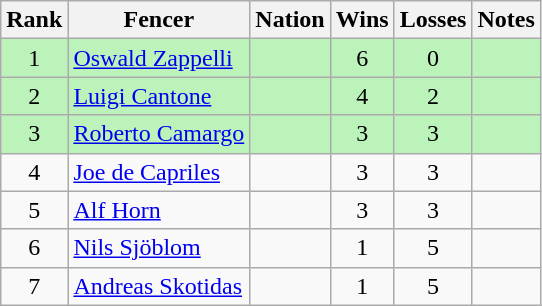<table class="wikitable sortable" style="text-align: center;">
<tr>
<th>Rank</th>
<th>Fencer</th>
<th>Nation</th>
<th>Wins</th>
<th>Losses</th>
<th>Notes</th>
</tr>
<tr style="background:#bbf3bb;">
<td>1</td>
<td align=left><a href='#'>Oswald Zappelli</a></td>
<td align=left></td>
<td>6</td>
<td>0</td>
<td></td>
</tr>
<tr style="background:#bbf3bb;">
<td>2</td>
<td align=left><a href='#'>Luigi Cantone</a></td>
<td align=left></td>
<td>4</td>
<td>2</td>
<td></td>
</tr>
<tr style="background:#bbf3bb;">
<td>3</td>
<td align=left><a href='#'>Roberto Camargo</a></td>
<td align=left></td>
<td>3</td>
<td>3</td>
<td></td>
</tr>
<tr>
<td>4</td>
<td align=left><a href='#'>Joe de Capriles</a></td>
<td align=left></td>
<td>3</td>
<td>3</td>
<td></td>
</tr>
<tr>
<td>5</td>
<td align=left><a href='#'>Alf Horn</a></td>
<td align=left></td>
<td>3</td>
<td>3</td>
<td></td>
</tr>
<tr>
<td>6</td>
<td align=left><a href='#'>Nils Sjöblom</a></td>
<td align=left></td>
<td>1</td>
<td>5</td>
<td></td>
</tr>
<tr>
<td>7</td>
<td align=left><a href='#'>Andreas Skotidas</a></td>
<td align=left></td>
<td>1</td>
<td>5</td>
<td></td>
</tr>
</table>
